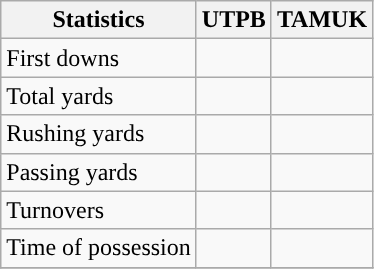<table class="wikitable" style="float: left;">
<tr>
<th>Statistics</th>
<th>UTPB</th>
<th>TAMUK</th>
</tr>
<tr>
<td>First downs</td>
<td></td>
<td></td>
</tr>
<tr>
<td>Total yards</td>
<td></td>
<td></td>
</tr>
<tr>
<td>Rushing yards</td>
<td></td>
<td></td>
</tr>
<tr>
<td>Passing yards</td>
<td></td>
<td></td>
</tr>
<tr>
<td>Turnovers</td>
<td></td>
<td></td>
</tr>
<tr>
<td>Time of possession</td>
<td></td>
<td></td>
</tr>
<tr>
</tr>
</table>
